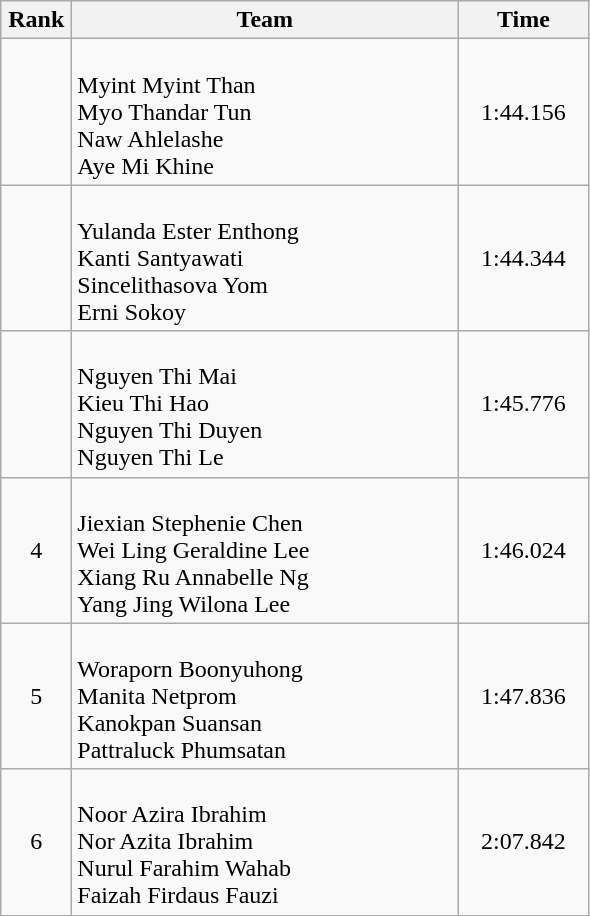<table class=wikitable style="text-align:center">
<tr>
<th width=40>Rank</th>
<th width=250>Team</th>
<th width=80>Time</th>
</tr>
<tr>
<td></td>
<td align=left><br>Myint Myint Than<br>Myo Thandar Tun<br>Naw Ahlelashe<br>Aye Mi Khine</td>
<td>1:44.156</td>
</tr>
<tr>
<td></td>
<td align=left><br>Yulanda Ester Enthong<br>Kanti Santyawati<br>Sincelithasova Yom<br>Erni Sokoy</td>
<td>1:44.344</td>
</tr>
<tr>
<td></td>
<td align=left><br>Nguyen Thi Mai<br>Kieu Thi Hao<br>Nguyen Thi Duyen<br>Nguyen Thi Le</td>
<td>1:45.776</td>
</tr>
<tr>
<td>4</td>
<td align=left><br>Jiexian Stephenie Chen<br>Wei Ling Geraldine Lee<br>Xiang Ru Annabelle Ng<br>Yang Jing Wilona Lee</td>
<td>1:46.024</td>
</tr>
<tr>
<td>5</td>
<td align=left><br>Woraporn Boonyuhong<br>Manita Netprom<br>Kanokpan Suansan<br>Pattraluck Phumsatan</td>
<td>1:47.836</td>
</tr>
<tr>
<td>6</td>
<td align=left><br>Noor Azira Ibrahim<br>Nor Azita Ibrahim<br>Nurul Farahim Wahab<br>Faizah Firdaus Fauzi</td>
<td>2:07.842</td>
</tr>
</table>
